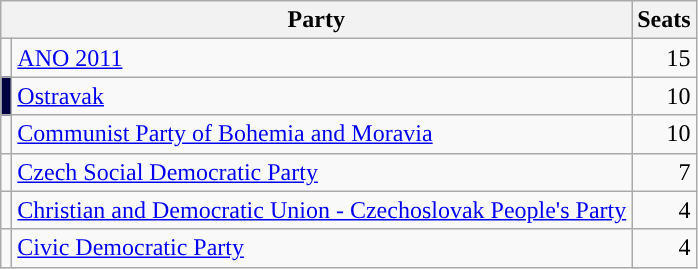<table class=wikitable style=text-align:right>
<tr>
<th colspan=2>Party</th>
<th>Seats</th>
</tr>
<tr>
<td></td>
<td align=left><a href='#'>ANO 2011</a></td>
<td>15</td>
</tr>
<tr>
<td bgcolor="background:#8b0000; width:40px;"></td>
<td align=left><a href='#'>Ostravak</a></td>
<td>10</td>
</tr>
<tr>
<td></td>
<td align=left><a href='#'>Communist Party of Bohemia and Moravia</a></td>
<td>10</td>
</tr>
<tr>
<td></td>
<td align=left><a href='#'>Czech Social Democratic Party</a></td>
<td>7</td>
</tr>
<tr>
<td></td>
<td align=left><a href='#'>Christian and Democratic Union - Czechoslovak People's Party</a></td>
<td>4</td>
</tr>
<tr>
<td></td>
<td align=left><a href='#'>Civic Democratic Party</a></td>
<td>4</td>
</tr>
</table>
